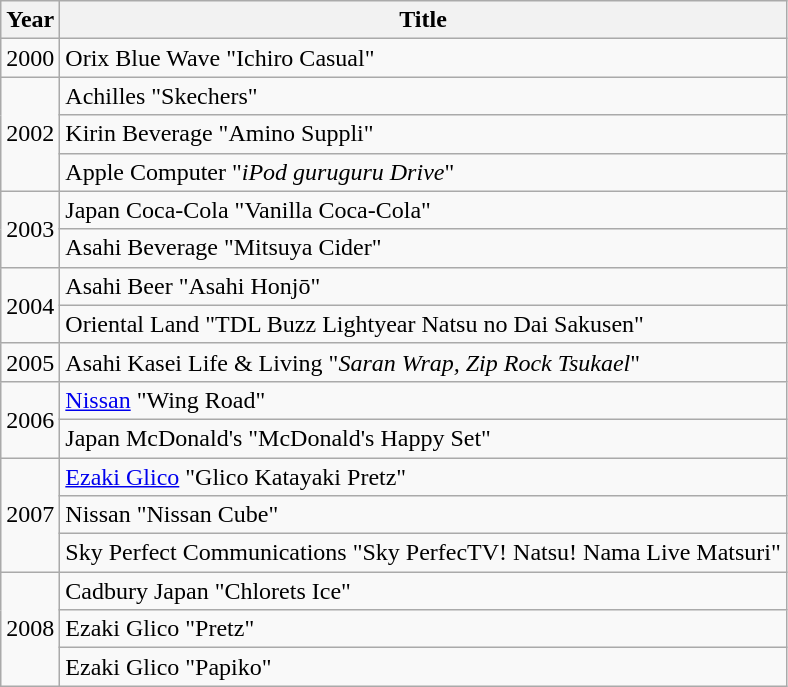<table class="wikitable">
<tr>
<th>Year</th>
<th>Title</th>
</tr>
<tr>
<td>2000</td>
<td>Orix Blue Wave "Ichiro Casual"</td>
</tr>
<tr>
<td rowspan="3">2002</td>
<td>Achilles "Skechers"</td>
</tr>
<tr>
<td>Kirin Beverage "Amino Suppli"</td>
</tr>
<tr>
<td>Apple Computer "<em>iPod guruguru Drive</em>"</td>
</tr>
<tr>
<td rowspan="2">2003</td>
<td>Japan Coca-Cola "Vanilla Coca-Cola"</td>
</tr>
<tr>
<td>Asahi Beverage "Mitsuya Cider"</td>
</tr>
<tr>
<td rowspan="2">2004</td>
<td>Asahi Beer "Asahi Honjō"</td>
</tr>
<tr>
<td>Oriental Land "TDL Buzz Lightyear Natsu no Dai Sakusen"</td>
</tr>
<tr>
<td>2005</td>
<td>Asahi Kasei Life & Living "<em>Saran Wrap, Zip Rock Tsukael</em>"</td>
</tr>
<tr>
<td rowspan="2">2006</td>
<td><a href='#'>Nissan</a> "Wing Road"</td>
</tr>
<tr>
<td>Japan McDonald's "McDonald's Happy Set"</td>
</tr>
<tr>
<td rowspan="3">2007</td>
<td><a href='#'>Ezaki Glico</a> "Glico Katayaki Pretz"</td>
</tr>
<tr>
<td>Nissan "Nissan Cube"</td>
</tr>
<tr>
<td>Sky Perfect Communications "Sky PerfecTV! Natsu! Nama Live Matsuri"</td>
</tr>
<tr>
<td rowspan="3">2008</td>
<td>Cadbury Japan "Chlorets Ice"</td>
</tr>
<tr>
<td>Ezaki Glico "Pretz"</td>
</tr>
<tr>
<td>Ezaki Glico "Papiko"</td>
</tr>
</table>
